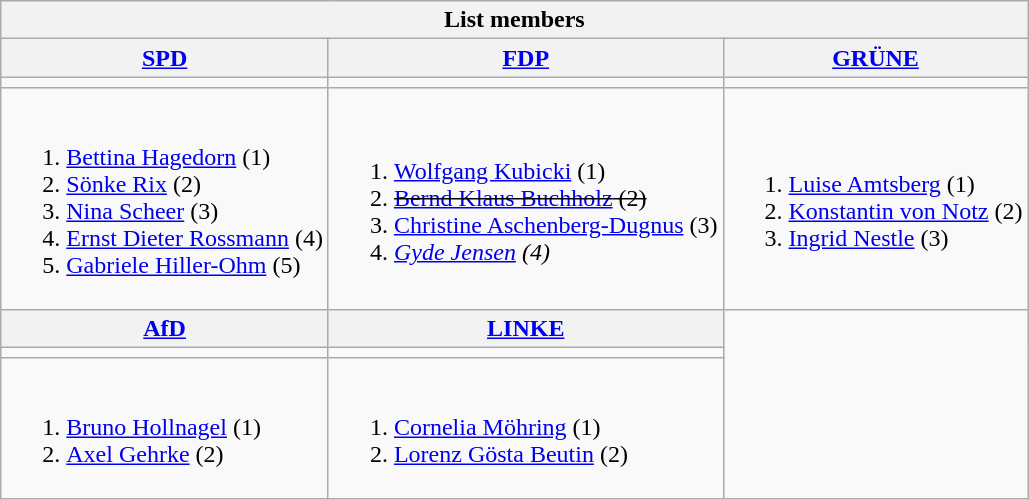<table class=wikitable>
<tr>
<th colspan=3>List members</th>
</tr>
<tr>
<th><a href='#'>SPD</a></th>
<th><a href='#'>FDP</a></th>
<th><a href='#'>GRÜNE</a></th>
</tr>
<tr>
<td bgcolor=></td>
<td bgcolor=></td>
<td bgcolor=></td>
</tr>
<tr>
<td><br><ol><li><a href='#'>Bettina Hagedorn</a> (1)</li><li><a href='#'>Sönke Rix</a> (2)</li><li><a href='#'>Nina Scheer</a> (3)</li><li><a href='#'>Ernst Dieter Rossmann</a> (4)</li><li><a href='#'>Gabriele Hiller-Ohm</a> (5)</li></ol></td>
<td><br><ol><li><a href='#'>Wolfgang Kubicki</a> (1)</li><li><s><a href='#'>Bernd Klaus Buchholz</a> (2)</s></li><li><a href='#'>Christine Aschenberg-Dugnus</a> (3)</li><li><em><a href='#'>Gyde Jensen</a> (4)</em></li></ol></td>
<td><br><ol><li><a href='#'>Luise Amtsberg</a> (1)</li><li><a href='#'>Konstantin von Notz</a> (2)</li><li><a href='#'>Ingrid Nestle</a> (3)</li></ol></td>
</tr>
<tr>
<th><a href='#'>AfD</a></th>
<th><a href='#'>LINKE</a></th>
</tr>
<tr>
<td bgcolor=></td>
<td bgcolor=></td>
</tr>
<tr>
<td><br><ol><li><a href='#'>Bruno Hollnagel</a> (1)</li><li><a href='#'>Axel Gehrke</a> (2)</li></ol></td>
<td><br><ol><li><a href='#'>Cornelia Möhring</a> (1)</li><li><a href='#'>Lorenz Gösta Beutin</a> (2)</li></ol></td>
</tr>
</table>
